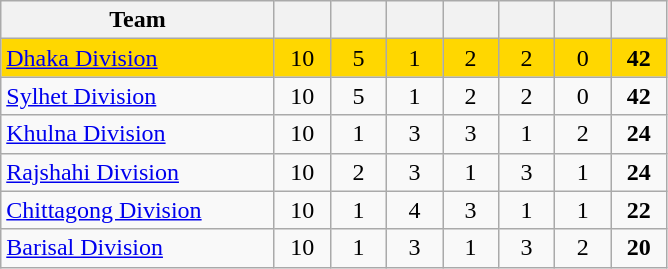<table class="wikitable">
<tr>
<th width=175>Team</th>
<th width=30></th>
<th width=30></th>
<th width=30></th>
<th width=30></th>
<th width=30></th>
<th width=30></th>
<th width=30></th>
</tr>
<tr style="background:gold">
<td><a href='#'>Dhaka Division</a></td>
<td align=center>10</td>
<td align=center>5</td>
<td align=center>1</td>
<td align=center>2</td>
<td align=center>2</td>
<td align=center>0</td>
<td align=center><strong>42</strong></td>
</tr>
<tr>
<td><a href='#'>Sylhet Division</a></td>
<td align=center>10</td>
<td align=center>5</td>
<td align=center>1</td>
<td align=center>2</td>
<td align=center>2</td>
<td align=center>0</td>
<td align=center><strong>42</strong></td>
</tr>
<tr>
<td><a href='#'>Khulna Division</a></td>
<td align=center>10</td>
<td align=center>1</td>
<td align=center>3</td>
<td align=center>3</td>
<td align=center>1</td>
<td align=center>2</td>
<td align=center><strong>24</strong></td>
</tr>
<tr>
<td><a href='#'>Rajshahi Division</a></td>
<td align=center>10</td>
<td align=center>2</td>
<td align=center>3</td>
<td align=center>1</td>
<td align=center>3</td>
<td align=center>1</td>
<td align=center><strong>24</strong></td>
</tr>
<tr>
<td><a href='#'>Chittagong Division</a></td>
<td align=center>10</td>
<td align=center>1</td>
<td align=center>4</td>
<td align=center>3</td>
<td align=center>1</td>
<td align=center>1</td>
<td align=center><strong>22</strong></td>
</tr>
<tr>
<td><a href='#'>Barisal Division</a></td>
<td align=center>10</td>
<td align=center>1</td>
<td align=center>3</td>
<td align=center>1</td>
<td align=center>3</td>
<td align=center>2</td>
<td align=center><strong>20</strong></td>
</tr>
</table>
